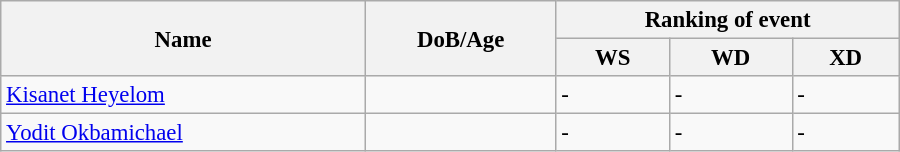<table class="wikitable" style="width:600px; font-size:95%;">
<tr>
<th rowspan="2" align="left">Name</th>
<th rowspan="2" align="left">DoB/Age</th>
<th colspan="3" align="center">Ranking of event</th>
</tr>
<tr>
<th align="center">WS</th>
<th>WD</th>
<th align="center">XD</th>
</tr>
<tr>
<td><a href='#'>Kisanet Heyelom</a></td>
<td></td>
<td>-</td>
<td>-</td>
<td>-</td>
</tr>
<tr>
<td><a href='#'>Yodit Okbamichael</a></td>
<td></td>
<td>-</td>
<td>-</td>
<td>-</td>
</tr>
</table>
